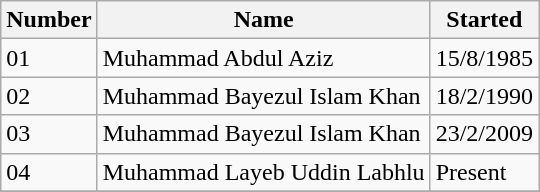<table class="wikitable">
<tr>
<th>Number</th>
<th>Name</th>
<th>Started</th>
</tr>
<tr>
<td>01</td>
<td>Muhammad Abdul Aziz</td>
<td>15/8/1985</td>
</tr>
<tr>
<td>02</td>
<td>Muhammad Bayezul Islam Khan</td>
<td>18/2/1990</td>
</tr>
<tr>
<td>03</td>
<td>Muhammad Bayezul Islam Khan</td>
<td>23/2/2009</td>
</tr>
<tr>
<td>04</td>
<td>Muhammad Layeb Uddin Labhlu</td>
<td>Present</td>
</tr>
<tr>
</tr>
</table>
